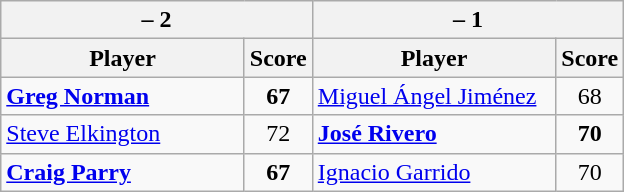<table class=wikitable>
<tr>
<th colspan=2> – 2</th>
<th colspan=2> – 1</th>
</tr>
<tr>
<th width=155>Player</th>
<th>Score</th>
<th width=155>Player</th>
<th>Score</th>
</tr>
<tr>
<td><strong><a href='#'>Greg Norman</a></strong></td>
<td align=center><strong>67</strong></td>
<td><a href='#'>Miguel Ángel Jiménez</a></td>
<td align=center>68</td>
</tr>
<tr>
<td><a href='#'>Steve Elkington</a></td>
<td align=center>72</td>
<td><strong><a href='#'>José Rivero</a></strong></td>
<td align=center><strong>70</strong></td>
</tr>
<tr>
<td><strong><a href='#'>Craig Parry</a></strong></td>
<td align=center><strong>67</strong></td>
<td><a href='#'>Ignacio Garrido</a></td>
<td align=center>70</td>
</tr>
</table>
